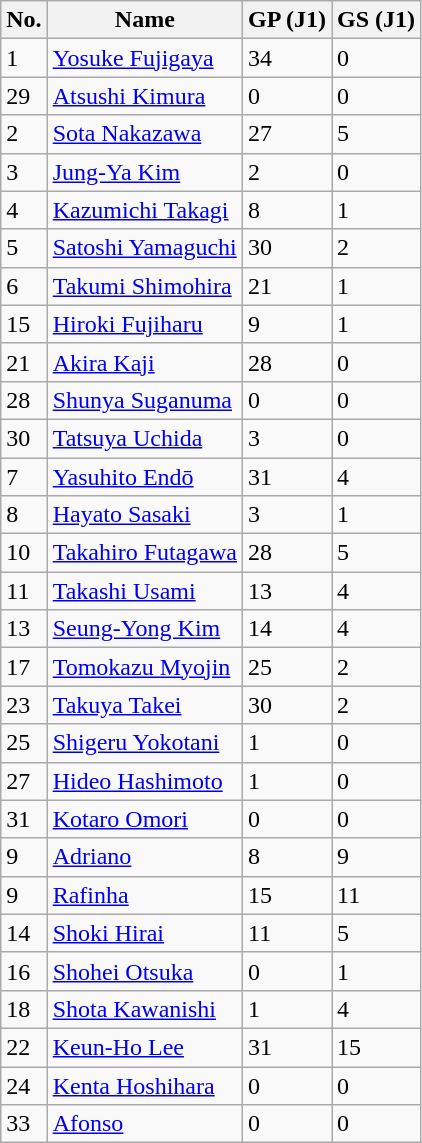<table class="wikitable sortable">
<tr>
<th>No.</th>
<th>Name</th>
<th>GP (J1)</th>
<th>GS (J1)</th>
</tr>
<tr>
<td>1</td>
<td><a href='#'>Yosuke Fujigaya</a></td>
<td>34</td>
<td>0</td>
</tr>
<tr>
<td>29</td>
<td><a href='#'>Atsushi Kimura</a></td>
<td>0</td>
<td>0</td>
</tr>
<tr>
<td>2</td>
<td><a href='#'>Sota Nakazawa</a></td>
<td>27</td>
<td>5</td>
</tr>
<tr>
<td>3</td>
<td><a href='#'>Jung-Ya Kim</a></td>
<td>2</td>
<td>0</td>
</tr>
<tr>
<td>4</td>
<td><a href='#'>Kazumichi Takagi</a></td>
<td>8</td>
<td>1</td>
</tr>
<tr>
<td>5</td>
<td><a href='#'>Satoshi Yamaguchi</a></td>
<td>30</td>
<td>2</td>
</tr>
<tr>
<td>6</td>
<td><a href='#'>Takumi Shimohira</a></td>
<td>21</td>
<td>1</td>
</tr>
<tr>
<td>15</td>
<td><a href='#'>Hiroki Fujiharu</a></td>
<td>9</td>
<td>1</td>
</tr>
<tr>
<td>21</td>
<td><a href='#'>Akira Kaji</a></td>
<td>28</td>
<td>0</td>
</tr>
<tr>
<td>28</td>
<td><a href='#'>Shunya Suganuma</a></td>
<td>0</td>
<td>0</td>
</tr>
<tr>
<td>30</td>
<td><a href='#'>Tatsuya Uchida</a></td>
<td>3</td>
<td>0</td>
</tr>
<tr>
<td>7</td>
<td><a href='#'>Yasuhito Endō</a></td>
<td>31</td>
<td>4</td>
</tr>
<tr>
<td>8</td>
<td><a href='#'>Hayato Sasaki</a></td>
<td>3</td>
<td>1</td>
</tr>
<tr>
<td>10</td>
<td><a href='#'>Takahiro Futagawa</a></td>
<td>28</td>
<td>5</td>
</tr>
<tr>
<td>11</td>
<td><a href='#'>Takashi Usami</a></td>
<td>13</td>
<td>4</td>
</tr>
<tr>
<td>13</td>
<td><a href='#'>Seung-Yong Kim</a></td>
<td>14</td>
<td>4</td>
</tr>
<tr>
<td>17</td>
<td><a href='#'>Tomokazu Myojin</a></td>
<td>25</td>
<td>2</td>
</tr>
<tr>
<td>23</td>
<td><a href='#'>Takuya Takei</a></td>
<td>30</td>
<td>2</td>
</tr>
<tr>
<td>25</td>
<td><a href='#'>Shigeru Yokotani</a></td>
<td>1</td>
<td>0</td>
</tr>
<tr>
<td>27</td>
<td><a href='#'>Hideo Hashimoto</a></td>
<td>1</td>
<td>0</td>
</tr>
<tr>
<td>31</td>
<td><a href='#'>Kotaro Omori</a></td>
<td>0</td>
<td>0</td>
</tr>
<tr>
<td>9</td>
<td><a href='#'>Adriano</a></td>
<td>8</td>
<td>9</td>
</tr>
<tr>
<td>9</td>
<td><a href='#'>Rafinha</a></td>
<td>15</td>
<td>11</td>
</tr>
<tr>
<td>14</td>
<td><a href='#'>Shoki Hirai</a></td>
<td>11</td>
<td>5</td>
</tr>
<tr>
<td>16</td>
<td><a href='#'>Shohei Otsuka</a></td>
<td>0</td>
<td>1</td>
</tr>
<tr>
<td>18</td>
<td><a href='#'>Shota Kawanishi</a></td>
<td>1</td>
<td>4</td>
</tr>
<tr>
<td>22</td>
<td><a href='#'>Keun-Ho Lee</a></td>
<td>31</td>
<td>15</td>
</tr>
<tr>
<td>24</td>
<td><a href='#'>Kenta Hoshihara</a></td>
<td>0</td>
<td>0</td>
</tr>
<tr>
<td>33</td>
<td><a href='#'>Afonso</a></td>
<td>0</td>
<td>0</td>
</tr>
</table>
